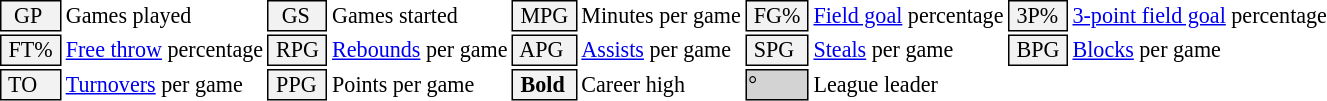<table class="toccolours" style="font-size: 92%; white-space: nowrap;">
<tr>
<td style="background-color: #F2F2F2; border: 1px solid black;">  GP</td>
<td>Games played</td>
<td style="background-color: #F2F2F2; border: 1px solid black">  GS </td>
<td>Games started</td>
<td style="background-color: #F2F2F2; border: 1px solid black"> MPG </td>
<td>Minutes per game</td>
<td style="background-color: #F2F2F2; border: 1px solid black;"> FG% </td>
<td><a href='#'>Field goal</a> percentage</td>
<td style="background-color: #F2F2F2; border: 1px solid black"> 3P% </td>
<td><a href='#'>3-point field goal</a> percentage</td>
</tr>
<tr>
<td style="background-color: #F2F2F2; border: 1px solid black"> FT% </td>
<td><a href='#'>Free throw</a> percentage</td>
<td style="background-color: #F2F2F2; border: 1px solid black;"> RPG </td>
<td><a href='#'>Rebounds</a> per game</td>
<td style="background-color: #F2F2F2; border: 1px solid black"> APG </td>
<td><a href='#'>Assists</a> per game</td>
<td style="background-color: #F2F2F2; border: 1px solid black"> SPG </td>
<td><a href='#'>Steals</a> per game</td>
<td style="background-color: #F2F2F2; border: 1px solid black;"> BPG </td>
<td><a href='#'>Blocks</a> per game</td>
</tr>
<tr>
<td style="background-color: #F2F2F2; border: 1px solid black"> TO </td>
<td><a href='#'>Turnovers</a> per game</td>
<td style="background-color: #F2F2F2; border: 1px solid black"> PPG </td>
<td>Points per game</td>
<td style="background-color: #F2F2F2; border: 1px solid black"> <strong>Bold</strong> </td>
<td>Career high</td>
<td style="background-color: #D3D3D3; border: 1px solid black">°</td>
<td>League leader</td>
</tr>
</table>
